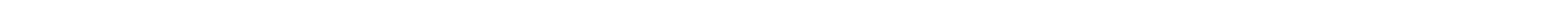<table class="centre" width="100%" style="font-size:95%; text-align:center; line-height:20px;">
<tr>
<td bgcolor="white"><br></td>
<td bgcolor="white"><br></td>
<td bgcolor="white"><br></td>
<td bgcolor="white"><br></td>
</tr>
</table>
